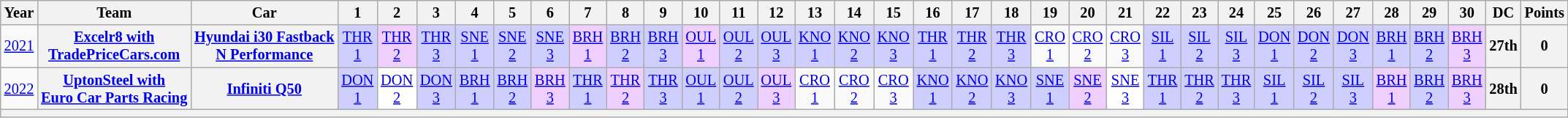<table class="wikitable" style="text-align:center; font-size:85%">
<tr>
<th>Year</th>
<th>Team</th>
<th>Car</th>
<th>1</th>
<th>2</th>
<th>3</th>
<th>4</th>
<th>5</th>
<th>6</th>
<th>7</th>
<th>8</th>
<th>9</th>
<th>10</th>
<th>11</th>
<th>12</th>
<th>13</th>
<th>14</th>
<th>15</th>
<th>16</th>
<th>17</th>
<th>18</th>
<th>19</th>
<th>20</th>
<th>21</th>
<th>22</th>
<th>23</th>
<th>24</th>
<th>25</th>
<th>26</th>
<th>27</th>
<th>28</th>
<th>29</th>
<th>30</th>
<th>DC</th>
<th>Points</th>
</tr>
<tr>
<td><a href='#'>2021</a></td>
<th nowrap><a href='#'>Excelr8 with<br>TradePriceCars.com</a></th>
<th nowrap><a href='#'>Hyundai i30 Fastback<br>N Performance</a></th>
<td style="background:#CFCFFF;"><a href='#'>THR<br>1</a><br></td>
<td style="background:#EFCFFF;"><a href='#'>THR<br>2</a><br></td>
<td style="background:#CFCFFF;"><a href='#'>THR<br>3</a><br></td>
<td style="background:#CFCFFF;"><a href='#'>SNE<br>1</a><br></td>
<td style="background:#CFCFFF;"><a href='#'>SNE<br>2</a><br></td>
<td style="background:#CFCFFF;"><a href='#'>SNE<br>3</a><br></td>
<td style="background:#EFCFFF;"><a href='#'>BRH<br>1</a><br></td>
<td style="background:#CFCFFF;"><a href='#'>BRH<br>2</a><br></td>
<td style="background:#CFCFFF;"><a href='#'>BRH<br>3</a><br></td>
<td style="background:#EFCFFF;"><a href='#'>OUL<br>1</a><br></td>
<td style="background:#CFCFFF;"><a href='#'>OUL<br>2</a><br></td>
<td style="background:#CFCFFF;"><a href='#'>OUL<br>3</a><br></td>
<td style="background:#CFCFFF;"><a href='#'>KNO<br>1</a><br></td>
<td style="background:#CFCFFF;"><a href='#'>KNO<br>2</a><br></td>
<td style="background:#CFCFFF;"><a href='#'>KNO<br>3</a><br></td>
<td style="background:#CFCFFF;"><a href='#'>THR<br>1</a><br></td>
<td style="background:#CFCFFF;"><a href='#'>THR<br>2</a><br></td>
<td style="background:#CFCFFF;"><a href='#'>THR<br>3</a><br></td>
<td><a href='#'>CRO<br>1</a></td>
<td><a href='#'>CRO<br>2</a></td>
<td><a href='#'>CRO<br>3</a></td>
<td style="background:#CFCFFF;"><a href='#'>SIL<br>1</a><br></td>
<td style="background:#CFCFFF;"><a href='#'>SIL<br>2</a><br></td>
<td style="background:#CFCFFF;"><a href='#'>SIL<br>3</a><br></td>
<td style="background:#CFCFFF;"><a href='#'>DON<br>1</a><br></td>
<td style="background:#CFCFFF;"><a href='#'>DON<br>2</a><br></td>
<td style="background:#CFCFFF;"><a href='#'>DON<br>3</a><br></td>
<td style="background:#CFCFFF;"><a href='#'>BRH<br>1</a><br></td>
<td style="background:#CFCFFF;"><a href='#'>BRH<br>2</a><br></td>
<td style="background:#EFCFFF;"><a href='#'>BRH<br>3</a><br></td>
<th>27th</th>
<th>0</th>
</tr>
<tr>
<td><a href='#'>2022</a></td>
<th nowrap><a href='#'>UptonSteel with<br>Euro Car Parts Racing</a></th>
<th nowrap><a href='#'>Infiniti Q50</a></th>
<td style="background:#CFCFFF;"><a href='#'>DON<br>1</a><br></td>
<td style="background:#FFFFFF;"><a href='#'>DON<br>2</a><br></td>
<td style="background:#CFCFFF;"><a href='#'>DON<br>3</a><br></td>
<td style="background:#CFCFFF;"><a href='#'>BRH<br>1</a><br></td>
<td style="background:#CFCFFF;"><a href='#'>BRH<br>2</a><br></td>
<td style="background:#EFCFFF;"><a href='#'>BRH<br>3</a><br></td>
<td style="background:#CFCFFF;"><a href='#'>THR<br>1</a><br></td>
<td style="background:#EFCFFF;"><a href='#'>THR<br>2</a><br></td>
<td style="background:#CFCFFF;"><a href='#'>THR<br>3</a><br></td>
<td style="background:#CFCFFF;"><a href='#'>OUL<br>1</a><br></td>
<td style="background:#CFCFFF;"><a href='#'>OUL<br>2</a><br></td>
<td style="background:#EFCFFF;"><a href='#'>OUL<br>3</a><br></td>
<td><a href='#'>CRO<br>1</a></td>
<td><a href='#'>CRO<br>2</a></td>
<td><a href='#'>CRO<br>3</a></td>
<td style="background:#CFCFFF;"><a href='#'>KNO<br>1</a><br></td>
<td style="background:#CFCFFF;"><a href='#'>KNO<br>2</a><br></td>
<td style="background:#CFCFFF;"><a href='#'>KNO<br>3</a><br></td>
<td style="background:#CFCFFF;"><a href='#'>SNE<br>1</a><br></td>
<td style="background:#EFCFFF;"><a href='#'>SNE<br>2</a><br></td>
<td style="background:#FFFFFF;"><a href='#'>SNE<br>3</a><br></td>
<td style="background:#CFCFFF;"><a href='#'>THR<br>1</a><br></td>
<td style="background:#CFCFFF;"><a href='#'>THR<br>2</a><br></td>
<td style="background:#CFCFFF;"><a href='#'>THR<br>3</a><br></td>
<td style="background:#CFCFFF;"><a href='#'>SIL<br>1</a><br></td>
<td style="background:#CFCFFF;"><a href='#'>SIL<br>2</a><br></td>
<td style="background:#CFCFFF;"><a href='#'>SIL<br>3</a><br></td>
<td style="background:#EFCFFF;"><a href='#'>BRH<br>1</a><br></td>
<td style="background:#CFCFFF;"><a href='#'>BRH<br>2</a><br></td>
<td style="background:#EFCFFF;"><a href='#'>BRH<br>3</a><br></td>
<th>28th</th>
<th>0</th>
</tr>
<tr>
<th colspan="35"></th>
</tr>
</table>
